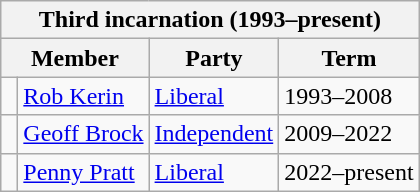<table class="wikitable">
<tr>
<th colspan="4">Third incarnation (1993–present)</th>
</tr>
<tr>
<th colspan="2">Member</th>
<th>Party</th>
<th>Term</th>
</tr>
<tr>
<td> </td>
<td><a href='#'>Rob Kerin</a></td>
<td><a href='#'>Liberal</a></td>
<td>1993–2008</td>
</tr>
<tr>
<td> </td>
<td><a href='#'>Geoff Brock</a></td>
<td><a href='#'>Independent</a></td>
<td>2009–2022</td>
</tr>
<tr>
<td> </td>
<td><a href='#'>Penny Pratt</a></td>
<td><a href='#'>Liberal</a></td>
<td>2022–present</td>
</tr>
</table>
